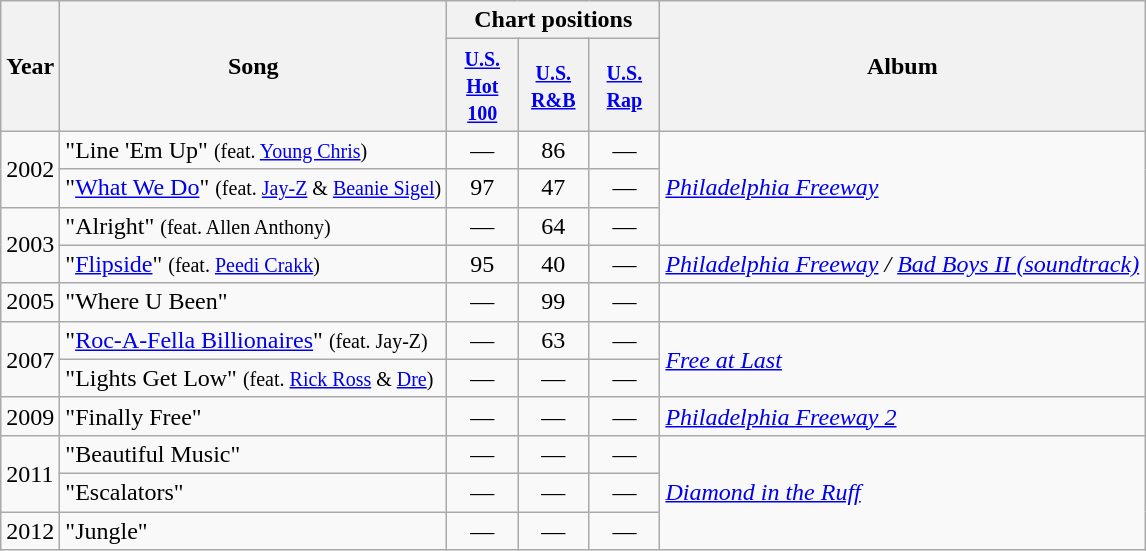<table class="wikitable">
<tr>
<th rowspan="2">Year</th>
<th rowspan="2">Song</th>
<th colspan="3">Chart positions</th>
<th rowspan="2">Album</th>
</tr>
<tr>
<th width="40"><small><a href='#'>U.S. Hot 100</a></small></th>
<th width="40"><small><a href='#'>U.S. R&B</a></small></th>
<th width="40"><small><a href='#'>U.S. Rap</a></small></th>
</tr>
<tr>
<td rowspan="2">2002</td>
<td align="left">"Line 'Em Up" <small>(feat. <a href='#'>Young Chris</a>)</small></td>
<td style="text-align:center;">—</td>
<td style="text-align:center;">86</td>
<td style="text-align:center;">—</td>
<td rowspan="3"><em><a href='#'>Philadelphia Freeway</a></em></td>
</tr>
<tr>
<td align="left">"<a href='#'>What We Do</a>" <small>(feat. <a href='#'>Jay-Z</a> & <a href='#'>Beanie Sigel</a>)</small></td>
<td style="text-align:center;">97</td>
<td style="text-align:center;">47</td>
<td style="text-align:center;">—</td>
</tr>
<tr>
<td rowspan="2">2003</td>
<td align="left">"Alright" <small>(feat. Allen Anthony)</small></td>
<td style="text-align:center;">—</td>
<td style="text-align:center;">64</td>
<td style="text-align:center;">—</td>
</tr>
<tr>
<td align="left">"<a href='#'>Flipside</a>" <small>(feat. <a href='#'>Peedi Crakk</a>)</small></td>
<td style="text-align:center;">95</td>
<td style="text-align:center;">40</td>
<td style="text-align:center;">—</td>
<td><em><a href='#'>Philadelphia Freeway</a> / <a href='#'>Bad Boys II (soundtrack)</a></em></td>
</tr>
<tr>
<td rowspan="1">2005</td>
<td align="left">"Where U Been"</td>
<td style="text-align:center;">—</td>
<td style="text-align:center;">99</td>
<td style="text-align:center;">—</td>
<td rowspan="1"></td>
</tr>
<tr>
<td rowspan="2">2007</td>
<td align="left">"<a href='#'>Roc-A-Fella Billionaires</a>" <small>(feat. Jay-Z)</small></td>
<td style="text-align:center;">—</td>
<td style="text-align:center;">63</td>
<td style="text-align:center;">—</td>
<td rowspan="2"><em><a href='#'>Free at Last</a></em></td>
</tr>
<tr>
<td align="left">"Lights Get Low" <small>(feat. <a href='#'>Rick Ross</a> & <a href='#'>Dre</a>)</small></td>
<td style="text-align:center;">—</td>
<td style="text-align:center;">—</td>
<td style="text-align:center;">—</td>
</tr>
<tr>
<td>2009</td>
<td align="left">"Finally Free"</td>
<td style="text-align:center;">—</td>
<td style="text-align:center;">—</td>
<td style="text-align:center;">—</td>
<td><em><a href='#'>Philadelphia Freeway 2</a></em></td>
</tr>
<tr>
<td rowspan="2">2011</td>
<td align="left">"Beautiful Music"</td>
<td style="text-align:center;">—</td>
<td style="text-align:center;">—</td>
<td style="text-align:center;">—</td>
<td rowspan="3"><em><a href='#'>Diamond in the Ruff</a></em></td>
</tr>
<tr>
<td align="left">"Escalators"</td>
<td style="text-align:center;">—</td>
<td style="text-align:center;">—</td>
<td style="text-align:center;">—</td>
</tr>
<tr>
<td>2012</td>
<td align="left">"Jungle"</td>
<td style="text-align:center;">—</td>
<td style="text-align:center;">—</td>
<td style="text-align:center;">—</td>
</tr>
</table>
